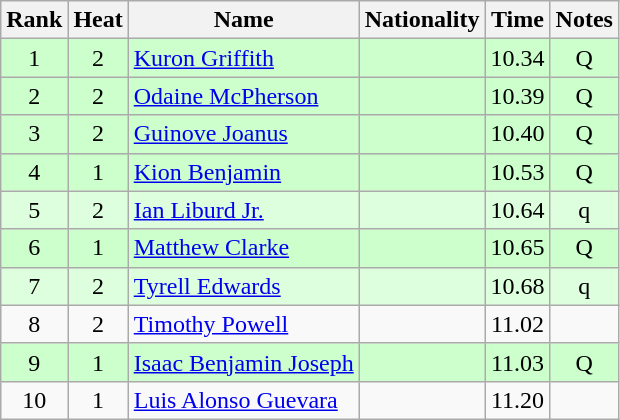<table class="wikitable sortable" style="text-align:center">
<tr>
<th>Rank</th>
<th>Heat</th>
<th>Name</th>
<th>Nationality</th>
<th>Time</th>
<th>Notes</th>
</tr>
<tr bgcolor=ccffcc>
<td>1</td>
<td>2</td>
<td align=left><a href='#'>Kuron Griffith</a></td>
<td align=left></td>
<td>10.34</td>
<td>Q</td>
</tr>
<tr bgcolor=ccffcc>
<td>2</td>
<td>2</td>
<td align=left><a href='#'>Odaine McPherson</a></td>
<td align=left></td>
<td>10.39</td>
<td>Q</td>
</tr>
<tr bgcolor=ccffcc>
<td>3</td>
<td>2</td>
<td align=left><a href='#'>Guinove Joanus</a></td>
<td align=left></td>
<td>10.40</td>
<td>Q</td>
</tr>
<tr bgcolor=ccffcc>
<td>4</td>
<td>1</td>
<td align=left><a href='#'>Kion Benjamin</a></td>
<td align=left></td>
<td>10.53</td>
<td>Q</td>
</tr>
<tr bgcolor=ddffdd>
<td>5</td>
<td>2</td>
<td align=left><a href='#'>Ian Liburd Jr.</a></td>
<td align=left></td>
<td>10.64</td>
<td>q</td>
</tr>
<tr bgcolor=ccffcc>
<td>6</td>
<td>1</td>
<td align=left><a href='#'>Matthew Clarke</a></td>
<td align=left></td>
<td>10.65</td>
<td>Q</td>
</tr>
<tr bgcolor=ddffdd>
<td>7</td>
<td>2</td>
<td align=left><a href='#'>Tyrell Edwards</a></td>
<td align=left></td>
<td>10.68</td>
<td>q</td>
</tr>
<tr>
<td>8</td>
<td>2</td>
<td align=left><a href='#'>Timothy Powell</a></td>
<td align=left></td>
<td>11.02</td>
<td></td>
</tr>
<tr bgcolor=ccffcc>
<td>9</td>
<td>1</td>
<td align=left><a href='#'>Isaac Benjamin Joseph</a></td>
<td align=left></td>
<td>11.03</td>
<td>Q</td>
</tr>
<tr>
<td>10</td>
<td>1</td>
<td align=left><a href='#'>Luis Alonso Guevara</a></td>
<td align=left></td>
<td>11.20</td>
<td></td>
</tr>
</table>
